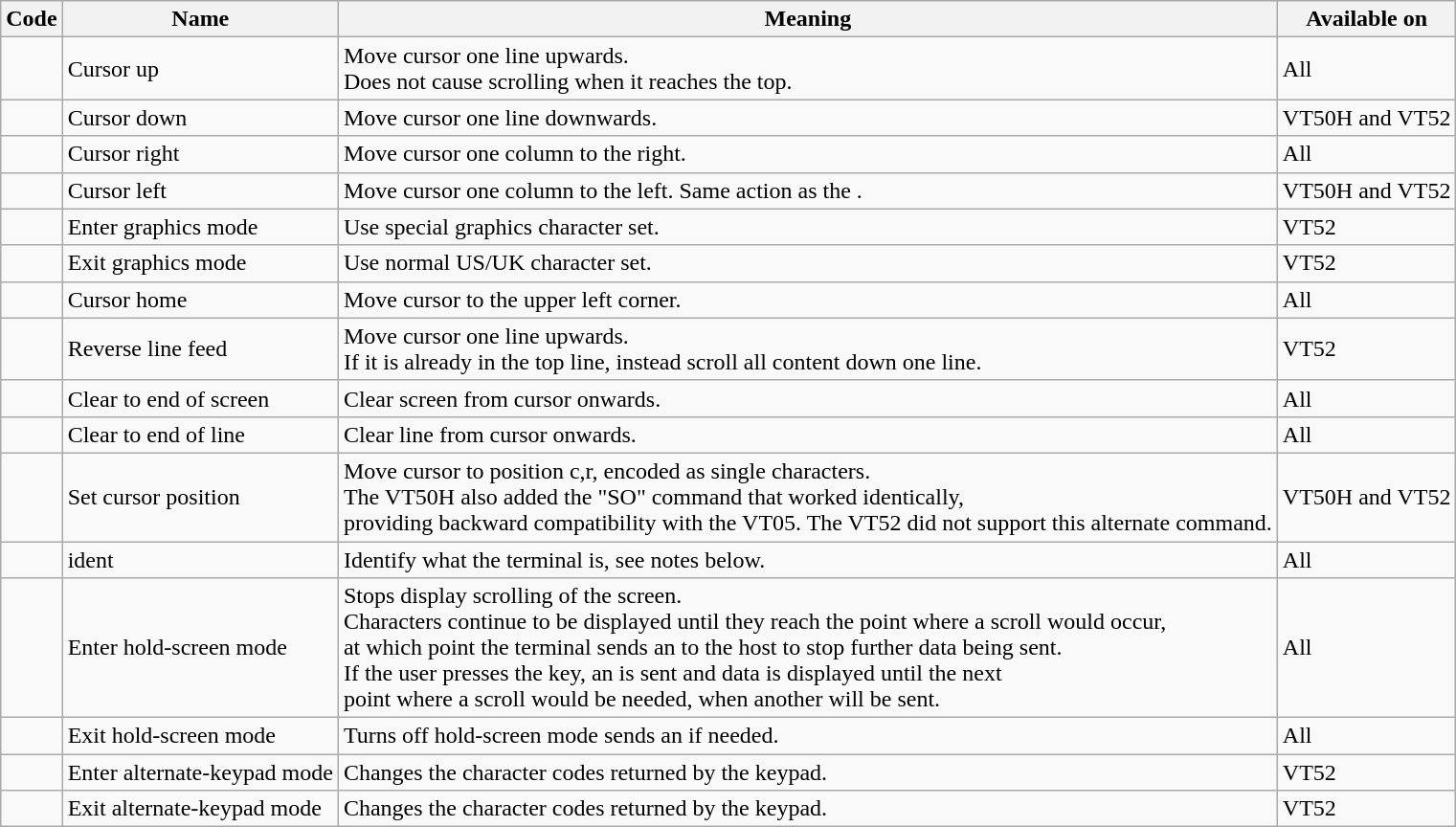<table class="wikitable">
<tr>
<th>Code</th>
<th>Name</th>
<th>Meaning</th>
<th>Available on</th>
</tr>
<tr>
<td></td>
<td>Cursor up</td>
<td>Move cursor one line upwards.<br>Does not cause scrolling when it reaches the top.</td>
<td>All</td>
</tr>
<tr>
<td></td>
<td>Cursor down</td>
<td>Move cursor one line downwards.</td>
<td>VT50H and VT52</td>
</tr>
<tr>
<td></td>
<td>Cursor right</td>
<td>Move cursor one column to the right.</td>
<td>All</td>
</tr>
<tr>
<td></td>
<td>Cursor left</td>
<td>Move cursor one column to the left. Same action as the .</td>
<td>VT50H and VT52</td>
</tr>
<tr>
<td></td>
<td>Enter graphics mode</td>
<td>Use special graphics character set.</td>
<td>VT52</td>
</tr>
<tr>
<td></td>
<td>Exit graphics mode</td>
<td>Use normal US/UK character set.</td>
<td>VT52</td>
</tr>
<tr>
<td></td>
<td>Cursor home</td>
<td>Move cursor to the upper left corner.</td>
<td>All</td>
</tr>
<tr>
<td></td>
<td>Reverse line feed</td>
<td>Move cursor one line upwards.<br>If it is already in the top line, instead scroll all content down one line.</td>
<td>VT52</td>
</tr>
<tr>
<td></td>
<td>Clear to end of screen</td>
<td>Clear screen from cursor onwards.</td>
<td>All</td>
</tr>
<tr>
<td></td>
<td>Clear to end of line</td>
<td>Clear line from cursor onwards.</td>
<td>All</td>
</tr>
<tr>
<td></td>
<td>Set cursor position</td>
<td>Move cursor to position c,r, encoded as single characters.<br>The VT50H also added the "SO" command that worked identically,<br>providing backward compatibility with the VT05. The VT52 did not support this alternate command.</td>
<td>VT50H and VT52</td>
</tr>
<tr>
<td></td>
<td>ident</td>
<td>Identify what the terminal is, see notes below.</td>
<td>All</td>
</tr>
<tr>
<td></td>
<td>Enter hold-screen mode</td>
<td>Stops display scrolling of the screen.<br>Characters continue to be displayed until they reach the point where a scroll would occur,<br>at which point the terminal sends an  to the host to stop further data being sent.<br>If the user presses the  key, an  is sent and data is displayed until the next<br>point where a scroll would be needed, when another  will be sent.</td>
<td>All</td>
</tr>
<tr>
<td></td>
<td>Exit hold-screen mode</td>
<td>Turns off hold-screen mode sends an  if needed.</td>
<td>All</td>
</tr>
<tr>
<td></td>
<td>Enter alternate-keypad mode</td>
<td>Changes the character codes returned by the keypad.</td>
<td>VT52</td>
</tr>
<tr>
<td></td>
<td>Exit alternate-keypad mode</td>
<td>Changes the character codes returned by the keypad.</td>
<td>VT52</td>
</tr>
</table>
